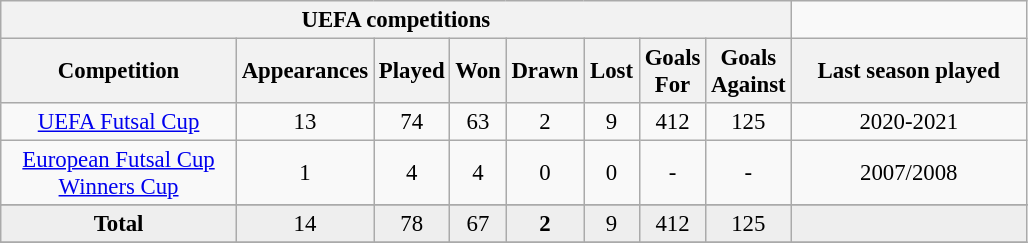<table class="wikitable" style="font-size:95%; text-align: center;">
<tr>
<th colspan=8>UEFA competitions</th>
</tr>
<tr>
<th width="150">Competition</th>
<th width="30">Appearances</th>
<th width="30">Played</th>
<th width="30">Won</th>
<th width="30">Drawn</th>
<th width="30">Lost</th>
<th width="30">Goals For</th>
<th width="30">Goals Against</th>
<th width="150">Last season played</th>
</tr>
<tr>
<td><a href='#'>UEFA Futsal Cup</a></td>
<td>13</td>
<td>74</td>
<td>63</td>
<td>2</td>
<td>9</td>
<td>412</td>
<td>125</td>
<td>2020-2021</td>
</tr>
<tr>
<td><a href='#'>European Futsal Cup Winners Cup</a></td>
<td>1</td>
<td>4</td>
<td>4</td>
<td>0</td>
<td>0</td>
<td>-</td>
<td>-</td>
<td>2007/2008</td>
</tr>
<tr>
</tr>
<tr bgcolor=#EEEEEE>
<td><strong>Total</strong></td>
<td>14</td>
<td>78</td>
<td>67</td>
<td><strong>2</strong></td>
<td>9</td>
<td>412</td>
<td>125</td>
<td></td>
</tr>
<tr>
</tr>
</table>
